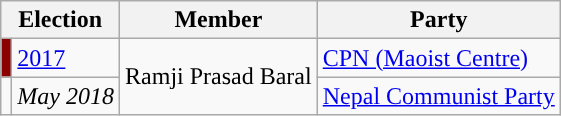<table class="wikitable">
<tr>
<th colspan="2">Election</th>
<th>Member</th>
<th>Party</th>
</tr>
<tr>
<td style="background-color:darkred"></td>
<td><a href='#'>2017</a></td>
<td rowspan="2">Ramji Prasad Baral</td>
<td><a href='#'>CPN (Maoist Centre)</a></td>
</tr>
<tr>
<td style="background-color:"></td>
<td><em>May 2018</em></td>
<td><a href='#'>Nepal Communist Party</a></td>
</tr>
</table>
